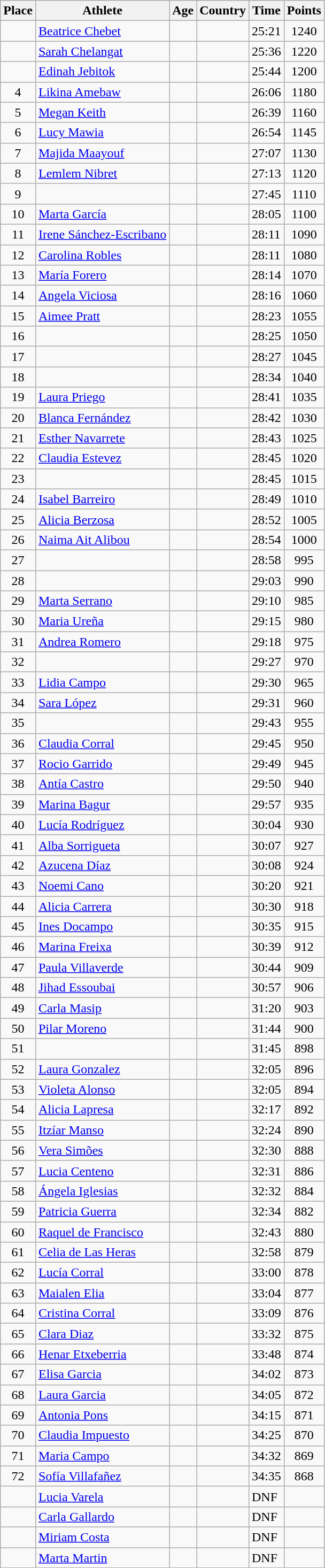<table class="wikitable mw-datatable sortable">
<tr>
<th>Place</th>
<th>Athlete</th>
<th>Age</th>
<th>Country</th>
<th>Time</th>
<th>Points</th>
</tr>
<tr>
<td align=center></td>
<td><a href='#'>Beatrice Chebet</a></td>
<td></td>
<td></td>
<td>25:21</td>
<td align=center>1240</td>
</tr>
<tr>
<td align=center></td>
<td><a href='#'>Sarah Chelangat</a></td>
<td></td>
<td></td>
<td>25:36</td>
<td align=center>1220</td>
</tr>
<tr>
<td align=center></td>
<td><a href='#'>Edinah Jebitok</a></td>
<td></td>
<td></td>
<td>25:44</td>
<td align=center>1200</td>
</tr>
<tr>
<td align=center>4</td>
<td><a href='#'>Likina Amebaw</a></td>
<td></td>
<td></td>
<td>26:06</td>
<td align=center>1180</td>
</tr>
<tr>
<td align=center>5</td>
<td><a href='#'>Megan Keith</a></td>
<td></td>
<td></td>
<td>26:39</td>
<td align=center>1160</td>
</tr>
<tr>
<td align=center>6</td>
<td><a href='#'>Lucy Mawia</a></td>
<td></td>
<td></td>
<td>26:54</td>
<td align=center>1145</td>
</tr>
<tr>
<td align=center>7</td>
<td><a href='#'>Majida Maayouf</a></td>
<td></td>
<td></td>
<td>27:07</td>
<td align=center>1130</td>
</tr>
<tr>
<td align=center>8</td>
<td><a href='#'>Lemlem Nibret</a></td>
<td></td>
<td></td>
<td>27:13</td>
<td align=center>1120</td>
</tr>
<tr>
<td align=center>9</td>
<td></td>
<td></td>
<td></td>
<td>27:45</td>
<td align=center>1110</td>
</tr>
<tr>
<td align=center>10</td>
<td><a href='#'>Marta García</a></td>
<td></td>
<td></td>
<td>28:05</td>
<td align=center>1100</td>
</tr>
<tr>
<td align=center>11</td>
<td><a href='#'>Irene Sánchez-Escribano</a></td>
<td></td>
<td></td>
<td>28:11</td>
<td align=center>1090</td>
</tr>
<tr>
<td align=center>12</td>
<td><a href='#'>Carolina Robles</a></td>
<td></td>
<td></td>
<td>28:11</td>
<td align=center>1080</td>
</tr>
<tr>
<td align=center>13</td>
<td><a href='#'>María Forero</a></td>
<td></td>
<td></td>
<td>28:14</td>
<td align=center>1070</td>
</tr>
<tr>
<td align=center>14</td>
<td><a href='#'>Angela Viciosa</a></td>
<td></td>
<td></td>
<td>28:16</td>
<td align=center>1060</td>
</tr>
<tr>
<td align=center>15</td>
<td><a href='#'>Aimee Pratt</a></td>
<td></td>
<td></td>
<td>28:23</td>
<td align=center>1055</td>
</tr>
<tr>
<td align=center>16</td>
<td></td>
<td></td>
<td></td>
<td>28:25</td>
<td align=center>1050</td>
</tr>
<tr>
<td align=center>17</td>
<td></td>
<td></td>
<td></td>
<td>28:27</td>
<td align=center>1045</td>
</tr>
<tr>
<td align=center>18</td>
<td></td>
<td></td>
<td></td>
<td>28:34</td>
<td align=center>1040</td>
</tr>
<tr>
<td align=center>19</td>
<td><a href='#'>Laura Priego</a></td>
<td></td>
<td></td>
<td>28:41</td>
<td align=center>1035</td>
</tr>
<tr>
<td align=center>20</td>
<td><a href='#'>Blanca Fernández</a></td>
<td></td>
<td></td>
<td>28:42</td>
<td align=center>1030</td>
</tr>
<tr>
<td align=center>21</td>
<td><a href='#'>Esther Navarrete</a></td>
<td></td>
<td></td>
<td>28:43</td>
<td align=center>1025</td>
</tr>
<tr>
<td align=center>22</td>
<td><a href='#'>Claudia Estevez</a></td>
<td></td>
<td></td>
<td>28:45</td>
<td align=center>1020</td>
</tr>
<tr>
<td align=center>23</td>
<td></td>
<td></td>
<td></td>
<td>28:45</td>
<td align=center>1015</td>
</tr>
<tr>
<td align=center>24</td>
<td><a href='#'>Isabel Barreiro</a></td>
<td></td>
<td></td>
<td>28:49</td>
<td align=center>1010</td>
</tr>
<tr>
<td align=center>25</td>
<td><a href='#'>Alicia Berzosa</a></td>
<td></td>
<td></td>
<td>28:52</td>
<td align=center>1005</td>
</tr>
<tr>
<td align=center>26</td>
<td><a href='#'>Naima Ait Alibou</a></td>
<td></td>
<td></td>
<td>28:54</td>
<td align=center>1000</td>
</tr>
<tr>
<td align=center>27</td>
<td></td>
<td></td>
<td></td>
<td>28:58</td>
<td align=center>995</td>
</tr>
<tr>
<td align=center>28</td>
<td></td>
<td></td>
<td></td>
<td>29:03</td>
<td align=center>990</td>
</tr>
<tr>
<td align=center>29</td>
<td><a href='#'>Marta Serrano</a></td>
<td></td>
<td></td>
<td>29:10</td>
<td align=center>985</td>
</tr>
<tr>
<td align=center>30</td>
<td><a href='#'>Maria Ureña</a></td>
<td></td>
<td></td>
<td>29:15</td>
<td align=center>980</td>
</tr>
<tr>
<td align=center>31</td>
<td><a href='#'>Andrea Romero</a></td>
<td></td>
<td></td>
<td>29:18</td>
<td align=center>975</td>
</tr>
<tr>
<td align=center>32</td>
<td></td>
<td></td>
<td></td>
<td>29:27</td>
<td align=center>970</td>
</tr>
<tr>
<td align=center>33</td>
<td><a href='#'>Lidia Campo</a></td>
<td></td>
<td></td>
<td>29:30</td>
<td align=center>965</td>
</tr>
<tr>
<td align=center>34</td>
<td><a href='#'>Sara López</a></td>
<td></td>
<td></td>
<td>29:31</td>
<td align=center>960</td>
</tr>
<tr>
<td align=center>35</td>
<td></td>
<td></td>
<td></td>
<td>29:43</td>
<td align=center>955</td>
</tr>
<tr>
<td align=center>36</td>
<td><a href='#'>Claudia Corral</a></td>
<td></td>
<td></td>
<td>29:45</td>
<td align=center>950</td>
</tr>
<tr>
<td align=center>37</td>
<td><a href='#'>Rocio Garrido</a></td>
<td></td>
<td></td>
<td>29:49</td>
<td align=center>945</td>
</tr>
<tr>
<td align=center>38</td>
<td><a href='#'>Antía Castro</a></td>
<td></td>
<td></td>
<td>29:50</td>
<td align=center>940</td>
</tr>
<tr>
<td align=center>39</td>
<td><a href='#'>Marina Bagur</a></td>
<td></td>
<td></td>
<td>29:57</td>
<td align=center>935</td>
</tr>
<tr>
<td align=center>40</td>
<td><a href='#'>Lucía Rodríguez</a></td>
<td></td>
<td></td>
<td>30:04</td>
<td align=center>930</td>
</tr>
<tr>
<td align=center>41</td>
<td><a href='#'>Alba Sorrigueta</a></td>
<td></td>
<td></td>
<td>30:07</td>
<td align=center>927</td>
</tr>
<tr>
<td align=center>42</td>
<td><a href='#'>Azucena Díaz</a></td>
<td></td>
<td></td>
<td>30:08</td>
<td align=center>924</td>
</tr>
<tr>
<td align=center>43</td>
<td><a href='#'>Noemi Cano</a></td>
<td></td>
<td></td>
<td>30:20</td>
<td align=center>921</td>
</tr>
<tr>
<td align=center>44</td>
<td><a href='#'>Alicia Carrera</a></td>
<td></td>
<td></td>
<td>30:30</td>
<td align=center>918</td>
</tr>
<tr>
<td align=center>45</td>
<td><a href='#'>Ines Docampo</a></td>
<td></td>
<td></td>
<td>30:35</td>
<td align=center>915</td>
</tr>
<tr>
<td align=center>46</td>
<td><a href='#'>Marina Freixa</a></td>
<td></td>
<td></td>
<td>30:39</td>
<td align=center>912</td>
</tr>
<tr>
<td align=center>47</td>
<td><a href='#'>Paula Villaverde</a></td>
<td></td>
<td></td>
<td>30:44</td>
<td align=center>909</td>
</tr>
<tr>
<td align=center>48</td>
<td><a href='#'>Jihad Essoubai</a></td>
<td></td>
<td></td>
<td>30:57</td>
<td align=center>906</td>
</tr>
<tr>
<td align=center>49</td>
<td><a href='#'>Carla Masip</a></td>
<td></td>
<td></td>
<td>31:20</td>
<td align=center>903</td>
</tr>
<tr>
<td align=center>50</td>
<td><a href='#'>Pilar Moreno</a></td>
<td></td>
<td></td>
<td>31:44</td>
<td align=center>900</td>
</tr>
<tr>
<td align=center>51</td>
<td></td>
<td></td>
<td></td>
<td>31:45</td>
<td align=center>898</td>
</tr>
<tr>
<td align=center>52</td>
<td><a href='#'>Laura Gonzalez</a></td>
<td></td>
<td></td>
<td>32:05</td>
<td align=center>896</td>
</tr>
<tr>
<td align=center>53</td>
<td><a href='#'>Violeta Alonso</a></td>
<td></td>
<td></td>
<td>32:05</td>
<td align=center>894</td>
</tr>
<tr>
<td align=center>54</td>
<td><a href='#'>Alicia Lapresa</a></td>
<td></td>
<td></td>
<td>32:17</td>
<td align=center>892</td>
</tr>
<tr>
<td align=center>55</td>
<td><a href='#'>Itzíar Manso</a></td>
<td></td>
<td></td>
<td>32:24</td>
<td align=center>890</td>
</tr>
<tr>
<td align=center>56</td>
<td><a href='#'>Vera Simões</a></td>
<td></td>
<td></td>
<td>32:30</td>
<td align=center>888</td>
</tr>
<tr>
<td align=center>57</td>
<td><a href='#'>Lucia Centeno</a></td>
<td></td>
<td></td>
<td>32:31</td>
<td align=center>886</td>
</tr>
<tr>
<td align=center>58</td>
<td><a href='#'>Ángela Iglesias</a></td>
<td></td>
<td></td>
<td>32:32</td>
<td align=center>884</td>
</tr>
<tr>
<td align=center>59</td>
<td><a href='#'>Patricia Guerra</a></td>
<td></td>
<td></td>
<td>32:34</td>
<td align=center>882</td>
</tr>
<tr>
<td align=center>60</td>
<td><a href='#'>Raquel de Francisco</a></td>
<td></td>
<td></td>
<td>32:43</td>
<td align=center>880</td>
</tr>
<tr>
<td align=center>61</td>
<td><a href='#'>Celia de Las Heras</a></td>
<td></td>
<td></td>
<td>32:58</td>
<td align=center>879</td>
</tr>
<tr>
<td align=center>62</td>
<td><a href='#'>Lucía Corral</a></td>
<td></td>
<td></td>
<td>33:00</td>
<td align=center>878</td>
</tr>
<tr>
<td align=center>63</td>
<td><a href='#'>Maialen Elia</a></td>
<td></td>
<td></td>
<td>33:04</td>
<td align=center>877</td>
</tr>
<tr>
<td align=center>64</td>
<td><a href='#'>Cristina Corral</a></td>
<td></td>
<td></td>
<td>33:09</td>
<td align=center>876</td>
</tr>
<tr>
<td align=center>65</td>
<td><a href='#'>Clara Diaz</a></td>
<td></td>
<td></td>
<td>33:32</td>
<td align=center>875</td>
</tr>
<tr>
<td align=center>66</td>
<td><a href='#'>Henar Etxeberria</a></td>
<td></td>
<td></td>
<td>33:48</td>
<td align=center>874</td>
</tr>
<tr>
<td align=center>67</td>
<td><a href='#'>Elisa Garcia</a></td>
<td></td>
<td></td>
<td>34:02</td>
<td align=center>873</td>
</tr>
<tr>
<td align=center>68</td>
<td><a href='#'>Laura Garcia</a></td>
<td></td>
<td></td>
<td>34:05</td>
<td align=center>872</td>
</tr>
<tr>
<td align=center>69</td>
<td><a href='#'>Antonia Pons</a></td>
<td></td>
<td></td>
<td>34:15</td>
<td align=center>871</td>
</tr>
<tr>
<td align=center>70</td>
<td><a href='#'>Claudia Impuesto</a></td>
<td></td>
<td></td>
<td>34:25</td>
<td align=center>870</td>
</tr>
<tr>
<td align=center>71</td>
<td><a href='#'>Maria Campo</a></td>
<td></td>
<td></td>
<td>34:32</td>
<td align=center>869</td>
</tr>
<tr>
<td align=center>72</td>
<td><a href='#'>Sofía Villafañez</a></td>
<td></td>
<td></td>
<td>34:35</td>
<td align=center>868</td>
</tr>
<tr>
<td align=center></td>
<td><a href='#'>Lucia Varela</a></td>
<td></td>
<td></td>
<td>DNF</td>
<td align=center></td>
</tr>
<tr>
<td align=center></td>
<td><a href='#'>Carla Gallardo</a></td>
<td></td>
<td></td>
<td>DNF</td>
<td align=center></td>
</tr>
<tr>
<td align=center></td>
<td><a href='#'>Miriam Costa</a></td>
<td></td>
<td></td>
<td>DNF</td>
<td align=center></td>
</tr>
<tr>
<td align=center></td>
<td><a href='#'>Marta Martin</a></td>
<td></td>
<td></td>
<td>DNF</td>
<td align=center></td>
</tr>
</table>
